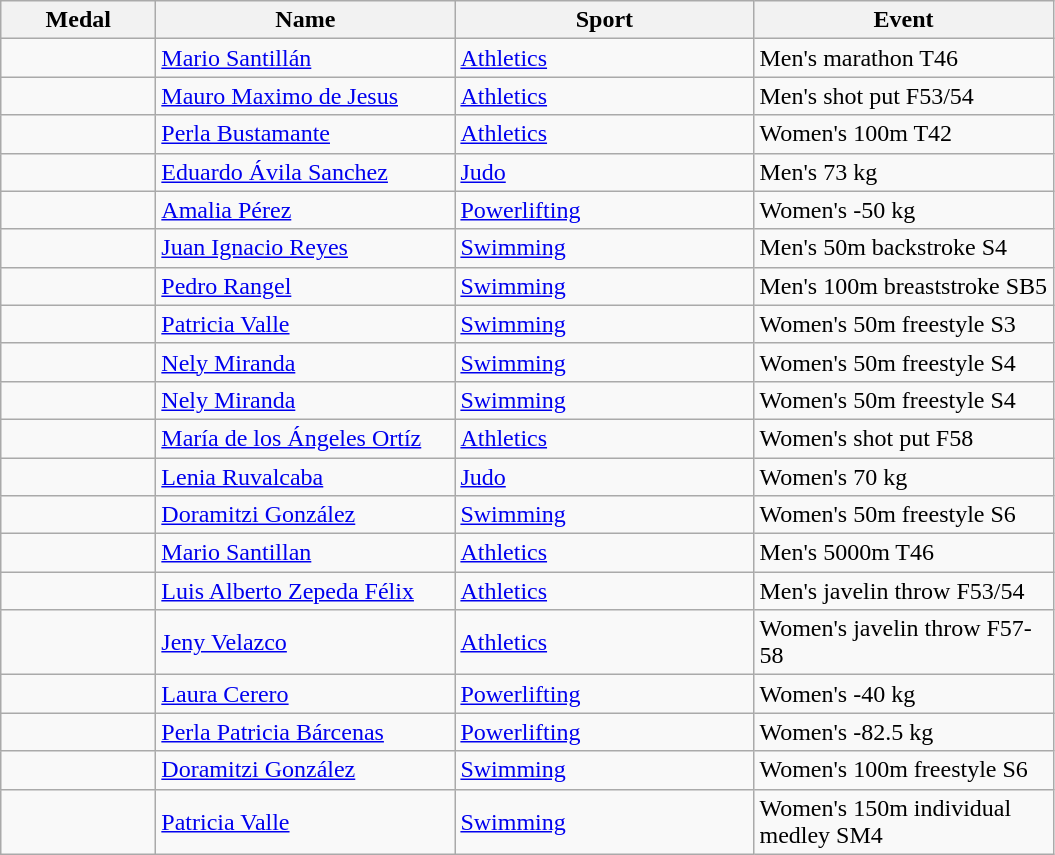<table class="wikitable">
<tr>
<th style="width:6em">Medal</th>
<th style="width:12em">Name</th>
<th style="width:12em">Sport</th>
<th style="width:12em">Event</th>
</tr>
<tr>
<td></td>
<td><a href='#'>Mario Santillán</a></td>
<td><a href='#'>Athletics</a></td>
<td>Men's marathon T46</td>
</tr>
<tr>
<td></td>
<td><a href='#'>Mauro Maximo de Jesus</a></td>
<td><a href='#'>Athletics</a></td>
<td>Men's shot put F53/54</td>
</tr>
<tr>
<td></td>
<td><a href='#'>Perla Bustamante</a></td>
<td><a href='#'>Athletics</a></td>
<td>Women's 100m T42</td>
</tr>
<tr>
<td></td>
<td><a href='#'>Eduardo Ávila Sanchez</a></td>
<td><a href='#'>Judo</a></td>
<td>Men's 73 kg</td>
</tr>
<tr>
<td></td>
<td><a href='#'>Amalia Pérez</a></td>
<td><a href='#'>Powerlifting</a></td>
<td>Women's -50 kg</td>
</tr>
<tr>
<td></td>
<td><a href='#'>Juan Ignacio Reyes</a></td>
<td><a href='#'>Swimming</a></td>
<td>Men's 50m backstroke S4</td>
</tr>
<tr>
<td></td>
<td><a href='#'>Pedro Rangel</a></td>
<td><a href='#'>Swimming</a></td>
<td>Men's 100m breaststroke SB5</td>
</tr>
<tr>
<td></td>
<td><a href='#'>Patricia Valle</a></td>
<td><a href='#'>Swimming</a></td>
<td>Women's 50m freestyle S3</td>
</tr>
<tr>
<td></td>
<td><a href='#'>Nely Miranda</a></td>
<td><a href='#'>Swimming</a></td>
<td>Women's 50m freestyle S4</td>
</tr>
<tr>
<td></td>
<td><a href='#'>Nely Miranda</a></td>
<td><a href='#'>Swimming</a></td>
<td>Women's 50m freestyle S4</td>
</tr>
<tr>
<td></td>
<td><a href='#'>María de los Ángeles Ortíz</a></td>
<td><a href='#'>Athletics</a></td>
<td>Women's shot put F58</td>
</tr>
<tr>
<td></td>
<td><a href='#'>Lenia Ruvalcaba</a></td>
<td><a href='#'>Judo</a></td>
<td>Women's 70 kg</td>
</tr>
<tr>
<td></td>
<td><a href='#'>Doramitzi González</a></td>
<td><a href='#'>Swimming</a></td>
<td>Women's 50m freestyle S6</td>
</tr>
<tr>
<td></td>
<td><a href='#'>Mario Santillan</a></td>
<td><a href='#'>Athletics</a></td>
<td>Men's 5000m T46</td>
</tr>
<tr>
<td></td>
<td><a href='#'>Luis Alberto Zepeda Félix</a></td>
<td><a href='#'>Athletics</a></td>
<td>Men's javelin throw F53/54</td>
</tr>
<tr>
<td></td>
<td><a href='#'>Jeny Velazco</a></td>
<td><a href='#'>Athletics</a></td>
<td>Women's javelin throw F57-58</td>
</tr>
<tr>
<td></td>
<td><a href='#'>Laura Cerero</a></td>
<td><a href='#'>Powerlifting</a></td>
<td>Women's -40 kg</td>
</tr>
<tr>
<td></td>
<td><a href='#'>Perla Patricia Bárcenas</a></td>
<td><a href='#'>Powerlifting</a></td>
<td>Women's -82.5 kg</td>
</tr>
<tr>
<td></td>
<td><a href='#'>Doramitzi González</a></td>
<td><a href='#'>Swimming</a></td>
<td>Women's 100m freestyle S6</td>
</tr>
<tr>
<td></td>
<td><a href='#'>Patricia Valle</a></td>
<td><a href='#'>Swimming</a></td>
<td>Women's 150m individual medley SM4</td>
</tr>
</table>
